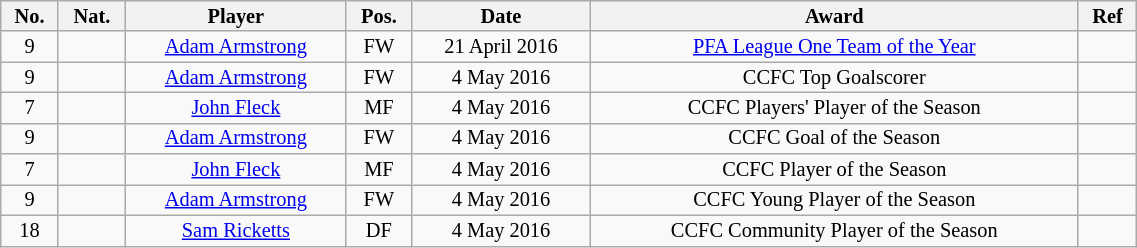<table class="wikitable sortable alternance" style="font-size:85%; text-align:center; line-height:14px; width:60%;">
<tr>
<th>No.</th>
<th>Nat.</th>
<th>Player</th>
<th>Pos.</th>
<th>Date</th>
<th>Award</th>
<th>Ref</th>
</tr>
<tr>
<td>9</td>
<td></td>
<td><a href='#'>Adam Armstrong</a></td>
<td>FW</td>
<td>21 April 2016</td>
<td><a href='#'>PFA League One Team of the Year</a></td>
<td></td>
</tr>
<tr>
<td>9</td>
<td></td>
<td><a href='#'>Adam Armstrong</a></td>
<td>FW</td>
<td>4 May 2016</td>
<td>CCFC Top Goalscorer</td>
<td></td>
</tr>
<tr>
<td>7</td>
<td></td>
<td><a href='#'>John Fleck</a></td>
<td>MF</td>
<td>4 May 2016</td>
<td>CCFC Players' Player of the Season</td>
<td></td>
</tr>
<tr>
<td>9</td>
<td></td>
<td><a href='#'>Adam Armstrong</a></td>
<td>FW</td>
<td>4 May 2016</td>
<td>CCFC Goal of the Season</td>
<td></td>
</tr>
<tr>
<td>7</td>
<td></td>
<td><a href='#'>John Fleck</a></td>
<td>MF</td>
<td>4 May 2016</td>
<td>CCFC Player of the Season</td>
<td></td>
</tr>
<tr>
<td>9</td>
<td></td>
<td><a href='#'>Adam Armstrong</a></td>
<td>FW</td>
<td>4 May 2016</td>
<td>CCFC Young Player of the Season</td>
<td></td>
</tr>
<tr>
<td>18</td>
<td></td>
<td><a href='#'>Sam Ricketts</a></td>
<td>DF</td>
<td>4 May 2016</td>
<td>CCFC Community Player of the Season</td>
<td></td>
</tr>
</table>
